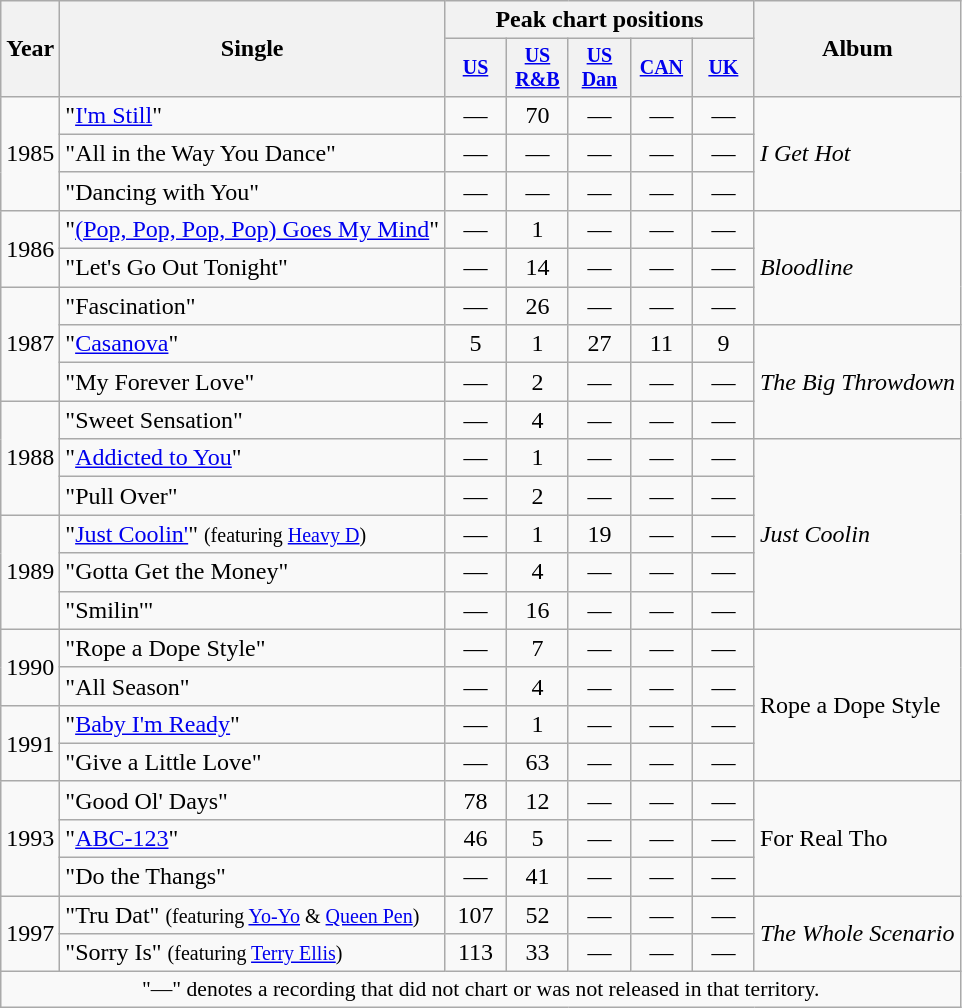<table class="wikitable" style="text-align:center;">
<tr>
<th rowspan="2">Year</th>
<th rowspan="2">Single</th>
<th colspan="5">Peak chart positions</th>
<th rowspan="2">Album</th>
</tr>
<tr style="font-size:smaller;">
<th width="35"><a href='#'>US</a><br></th>
<th width="35"><a href='#'>US R&B</a><br></th>
<th width="35"><a href='#'>US Dan</a><br></th>
<th width="35"><a href='#'>CAN</a><br></th>
<th width="35"><a href='#'>UK</a><br></th>
</tr>
<tr>
<td rowspan="3">1985</td>
<td align="left">"<a href='#'>I'm Still</a>"</td>
<td>—</td>
<td>70</td>
<td>—</td>
<td>—</td>
<td>—</td>
<td align="left" rowspan="3"><em>I Get Hot</em></td>
</tr>
<tr>
<td align="left">"All in the Way You Dance"</td>
<td>—</td>
<td>—</td>
<td>—</td>
<td>—</td>
<td>—</td>
</tr>
<tr>
<td align="left">"Dancing with You"</td>
<td>—</td>
<td>—</td>
<td>—</td>
<td>—</td>
<td>—</td>
</tr>
<tr>
<td rowspan="2">1986</td>
<td align="left">"<a href='#'>(Pop, Pop, Pop, Pop) Goes My Mind</a>"</td>
<td>—</td>
<td>1</td>
<td>—</td>
<td>—</td>
<td>—</td>
<td align="left" rowspan="3"><em>Bloodline</em></td>
</tr>
<tr>
<td align="left">"Let's Go Out Tonight"</td>
<td>—</td>
<td>14</td>
<td>—</td>
<td>—</td>
<td>—</td>
</tr>
<tr>
<td rowspan="3">1987</td>
<td align="left">"Fascination"</td>
<td>—</td>
<td>26</td>
<td>—</td>
<td>—</td>
<td>—</td>
</tr>
<tr>
<td align="left">"<a href='#'>Casanova</a>"</td>
<td>5</td>
<td>1</td>
<td>27</td>
<td>11</td>
<td>9</td>
<td align="left" rowspan="3"><em>The Big Throwdown</em></td>
</tr>
<tr>
<td align="left">"My Forever Love"</td>
<td>—</td>
<td>2</td>
<td>—</td>
<td>—</td>
<td>—</td>
</tr>
<tr>
<td rowspan="3">1988</td>
<td align="left">"Sweet Sensation"</td>
<td>—</td>
<td>4</td>
<td>—</td>
<td>—</td>
<td>—</td>
</tr>
<tr>
<td align="left">"<a href='#'>Addicted to You</a>"</td>
<td>—</td>
<td>1</td>
<td>—</td>
<td>—</td>
<td>—</td>
<td align="left" rowspan="5"><em>Just Coolin<strong></td>
</tr>
<tr>
<td align="left">"Pull Over"</td>
<td>—</td>
<td>2</td>
<td>—</td>
<td>—</td>
<td>—</td>
</tr>
<tr>
<td rowspan="3">1989</td>
<td align="left">"<a href='#'>Just Coolin'</a>" <small>(featuring <a href='#'>Heavy D</a>)</small></td>
<td>—</td>
<td>1</td>
<td>19</td>
<td>—</td>
<td>—</td>
</tr>
<tr>
<td align="left">"Gotta Get the Money"</td>
<td>—</td>
<td>4</td>
<td>—</td>
<td>—</td>
<td>—</td>
</tr>
<tr>
<td align="left">"Smilin'"</td>
<td>—</td>
<td>16</td>
<td>—</td>
<td>—</td>
<td>—</td>
</tr>
<tr>
<td rowspan="2">1990</td>
<td align="left">"Rope a Dope Style"</td>
<td>—</td>
<td>7</td>
<td>—</td>
<td>—</td>
<td>—</td>
<td align="left" rowspan="4"></em>Rope a Dope Style<em></td>
</tr>
<tr>
<td align="left">"All Season"</td>
<td>—</td>
<td>4</td>
<td>—</td>
<td>—</td>
<td>—</td>
</tr>
<tr>
<td rowspan="2">1991</td>
<td align="left">"<a href='#'>Baby I'm Ready</a>"</td>
<td>—</td>
<td>1</td>
<td>—</td>
<td>—</td>
<td>—</td>
</tr>
<tr>
<td align="left">"Give a Little Love"</td>
<td>—</td>
<td>63</td>
<td>—</td>
<td>—</td>
<td>—</td>
</tr>
<tr>
<td rowspan="3">1993</td>
<td align="left">"Good Ol' Days"</td>
<td>78</td>
<td>12</td>
<td>—</td>
<td>—</td>
<td>—</td>
<td align="left" rowspan="3"></em>For Real Tho</strong></td>
</tr>
<tr>
<td align="left">"<a href='#'>ABC-123</a>"</td>
<td>46</td>
<td>5</td>
<td>—</td>
<td>—</td>
<td>—</td>
</tr>
<tr>
<td align="left">"Do the Thangs"</td>
<td>—</td>
<td>41</td>
<td>—</td>
<td>—</td>
<td>—</td>
</tr>
<tr>
<td rowspan="2">1997</td>
<td align="left">"Tru Dat" <small>(featuring <a href='#'>Yo-Yo</a> & <a href='#'>Queen Pen</a>)</small></td>
<td>107</td>
<td>52</td>
<td>—</td>
<td>—</td>
<td>—</td>
<td align="left" rowspan="2"><em>The Whole Scenario</em></td>
</tr>
<tr>
<td align="left">"Sorry Is" <small>(featuring <a href='#'>Terry Ellis</a>)</small></td>
<td>113</td>
<td>33</td>
<td>—</td>
<td>—</td>
<td>—</td>
</tr>
<tr>
<td colspan="15" style="font-size:90%">"—" denotes a recording that did not chart or was not released in that territory.</td>
</tr>
</table>
